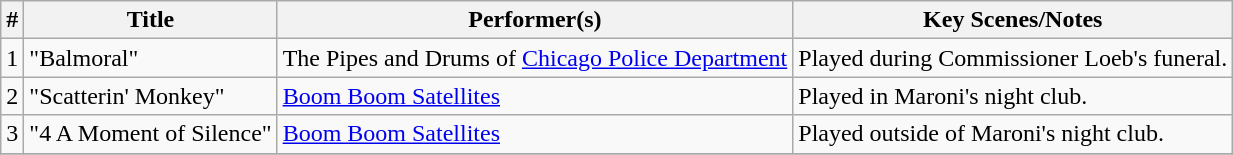<table class="wikitable">
<tr>
<th style="text-align:center;">#</th>
<th style="text-align:center;">Title</th>
<th style="text-align:center;">Performer(s)</th>
<th style="text-align:center;">Key Scenes/Notes</th>
</tr>
<tr>
<td>1</td>
<td>"Balmoral"</td>
<td>The Pipes and Drums of <a href='#'>Chicago Police Department</a></td>
<td>Played during Commissioner Loeb's funeral.</td>
</tr>
<tr>
<td>2</td>
<td>"Scatterin' Monkey"</td>
<td><a href='#'>Boom Boom Satellites</a></td>
<td>Played in Maroni's night club.</td>
</tr>
<tr>
<td>3</td>
<td>"4 A Moment of Silence"</td>
<td><a href='#'>Boom Boom Satellites</a></td>
<td>Played outside of Maroni's night club.</td>
</tr>
<tr>
</tr>
</table>
